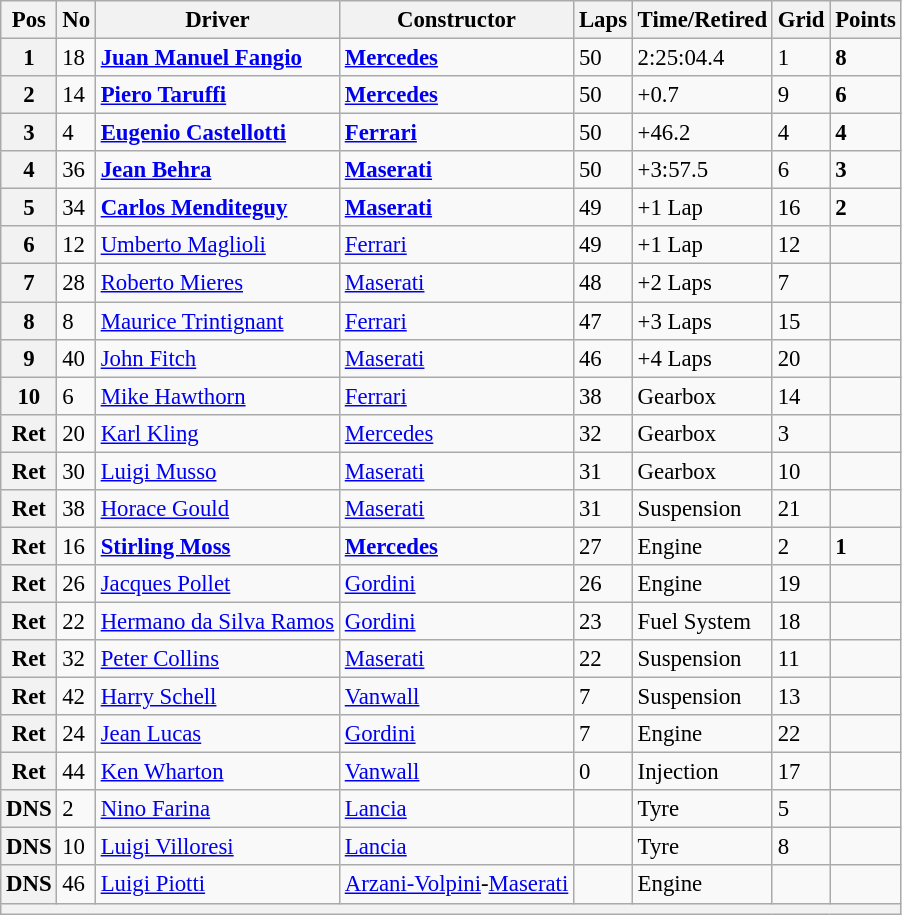<table class="wikitable" style="font-size: 95%;">
<tr>
<th>Pos</th>
<th>No</th>
<th>Driver</th>
<th>Constructor</th>
<th>Laps</th>
<th>Time/Retired</th>
<th>Grid</th>
<th>Points</th>
</tr>
<tr>
<th>1</th>
<td>18</td>
<td> <strong><a href='#'>Juan Manuel Fangio</a></strong></td>
<td><strong><a href='#'>Mercedes</a></strong></td>
<td>50</td>
<td>2:25:04.4</td>
<td>1</td>
<td><strong>8</strong></td>
</tr>
<tr>
<th>2</th>
<td>14</td>
<td> <strong><a href='#'>Piero Taruffi</a></strong></td>
<td><strong><a href='#'>Mercedes</a></strong></td>
<td>50</td>
<td>+0.7</td>
<td>9</td>
<td><strong>6</strong></td>
</tr>
<tr>
<th>3</th>
<td>4</td>
<td> <strong><a href='#'>Eugenio Castellotti</a></strong></td>
<td><strong><a href='#'>Ferrari</a></strong></td>
<td>50</td>
<td>+46.2</td>
<td>4</td>
<td><strong>4</strong></td>
</tr>
<tr>
<th>4</th>
<td>36</td>
<td> <strong><a href='#'>Jean Behra</a></strong></td>
<td><strong><a href='#'>Maserati</a></strong></td>
<td>50</td>
<td>+3:57.5</td>
<td>6</td>
<td><strong>3</strong></td>
</tr>
<tr>
<th>5</th>
<td>34</td>
<td> <strong><a href='#'>Carlos Menditeguy</a></strong></td>
<td><strong><a href='#'>Maserati</a></strong></td>
<td>49</td>
<td>+1 Lap</td>
<td>16</td>
<td><strong>2</strong></td>
</tr>
<tr>
<th>6</th>
<td>12</td>
<td> <a href='#'>Umberto Maglioli</a></td>
<td><a href='#'>Ferrari</a></td>
<td>49</td>
<td>+1 Lap</td>
<td>12</td>
<td></td>
</tr>
<tr>
<th>7</th>
<td>28</td>
<td> <a href='#'>Roberto Mieres</a></td>
<td><a href='#'>Maserati</a></td>
<td>48</td>
<td>+2 Laps</td>
<td>7</td>
<td></td>
</tr>
<tr>
<th>8</th>
<td>8</td>
<td> <a href='#'>Maurice Trintignant</a></td>
<td><a href='#'>Ferrari</a></td>
<td>47</td>
<td>+3 Laps</td>
<td>15</td>
<td></td>
</tr>
<tr>
<th>9</th>
<td>40</td>
<td> <a href='#'>John Fitch</a></td>
<td><a href='#'>Maserati</a></td>
<td>46</td>
<td>+4 Laps</td>
<td>20</td>
<td></td>
</tr>
<tr>
<th>10</th>
<td>6</td>
<td> <a href='#'>Mike Hawthorn</a></td>
<td><a href='#'>Ferrari</a></td>
<td>38</td>
<td>Gearbox</td>
<td>14</td>
<td></td>
</tr>
<tr>
<th>Ret</th>
<td>20</td>
<td> <a href='#'>Karl Kling</a></td>
<td><a href='#'>Mercedes</a></td>
<td>32</td>
<td>Gearbox</td>
<td>3</td>
<td></td>
</tr>
<tr>
<th>Ret</th>
<td>30</td>
<td> <a href='#'>Luigi Musso</a></td>
<td><a href='#'>Maserati</a></td>
<td>31</td>
<td>Gearbox</td>
<td>10</td>
<td></td>
</tr>
<tr>
<th>Ret</th>
<td>38</td>
<td> <a href='#'>Horace Gould</a></td>
<td><a href='#'>Maserati</a></td>
<td>31</td>
<td>Suspension</td>
<td>21</td>
<td></td>
</tr>
<tr>
<th>Ret</th>
<td>16</td>
<td> <strong><a href='#'>Stirling Moss</a></strong></td>
<td><strong><a href='#'>Mercedes</a></strong></td>
<td>27</td>
<td>Engine</td>
<td>2</td>
<td><strong>1</strong></td>
</tr>
<tr>
<th>Ret</th>
<td>26</td>
<td> <a href='#'>Jacques Pollet</a></td>
<td><a href='#'>Gordini</a></td>
<td>26</td>
<td>Engine</td>
<td>19</td>
<td></td>
</tr>
<tr>
<th>Ret</th>
<td>22</td>
<td> <a href='#'>Hermano da Silva Ramos</a></td>
<td><a href='#'>Gordini</a></td>
<td>23</td>
<td>Fuel System</td>
<td>18</td>
<td></td>
</tr>
<tr>
<th>Ret</th>
<td>32</td>
<td> <a href='#'>Peter Collins</a></td>
<td><a href='#'>Maserati</a></td>
<td>22</td>
<td>Suspension</td>
<td>11</td>
<td></td>
</tr>
<tr>
<th>Ret</th>
<td>42</td>
<td> <a href='#'>Harry Schell</a></td>
<td><a href='#'>Vanwall</a></td>
<td>7</td>
<td>Suspension</td>
<td>13</td>
<td></td>
</tr>
<tr>
<th>Ret</th>
<td>24</td>
<td> <a href='#'>Jean Lucas</a></td>
<td><a href='#'>Gordini</a></td>
<td>7</td>
<td>Engine</td>
<td>22</td>
<td></td>
</tr>
<tr>
<th>Ret</th>
<td>44</td>
<td> <a href='#'>Ken Wharton</a></td>
<td><a href='#'>Vanwall</a></td>
<td>0</td>
<td>Injection</td>
<td>17</td>
<td></td>
</tr>
<tr>
<th>DNS</th>
<td>2</td>
<td> <a href='#'>Nino Farina</a></td>
<td><a href='#'>Lancia</a></td>
<td></td>
<td>Tyre</td>
<td>5</td>
<td></td>
</tr>
<tr>
<th>DNS</th>
<td>10</td>
<td> <a href='#'>Luigi Villoresi</a></td>
<td><a href='#'>Lancia</a></td>
<td></td>
<td>Tyre</td>
<td>8</td>
<td></td>
</tr>
<tr>
<th>DNS</th>
<td>46</td>
<td> <a href='#'>Luigi Piotti</a></td>
<td><a href='#'>Arzani-Volpini</a>-<a href='#'>Maserati</a></td>
<td></td>
<td>Engine</td>
<td></td>
<td></td>
</tr>
<tr>
<th colspan="8"></th>
</tr>
</table>
